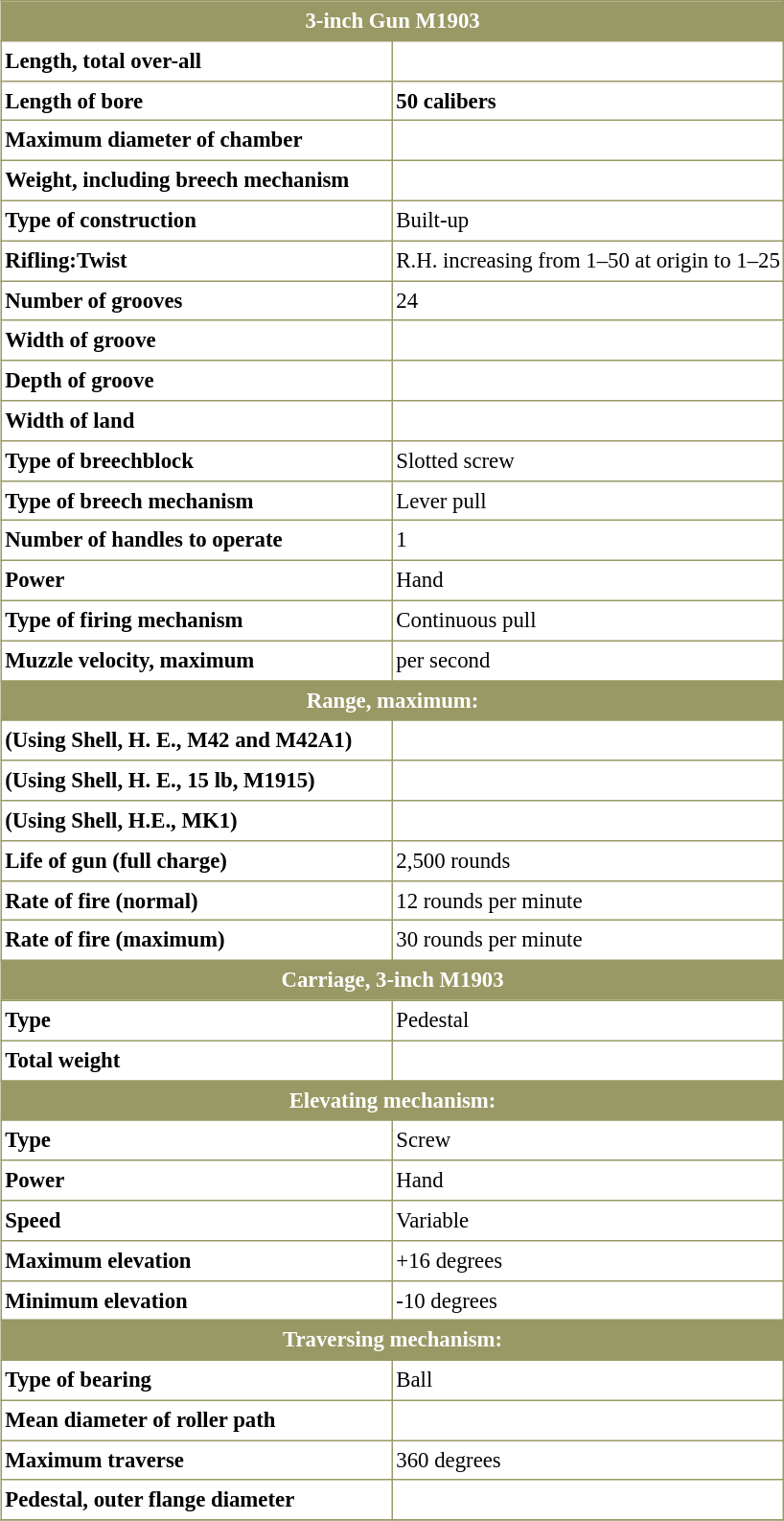<table border=0 cellspacing=0 cellpadding=2 style="margin:0 0 .5em 1em; float:left; background:#fff; border-collapse:collapse; border:1px solid #996; line-height:1.5; font-size:95%">
<tr style="vertical-align:top; text-align:center; border:1px solid #996; background-color:#996; color:#fff">
<th colspan=2>3-inch Gun M1903</th>
</tr>
<tr>
<td width="50%" style="border:1px solid #996"><strong>Length, total over-all</strong></td>
<td width="50%" style="border:1px solid #996"></td>
</tr>
<tr>
<td width="50%" style="border:1px solid #996"><strong>Length of bore</strong></td>
<td width="50%" style="border:1px solid #996"><strong>50 calibers</strong></td>
</tr>
<tr>
<td width="50%" style="border:1px solid #996"><strong>Maximum diameter of chamber</strong></td>
<td width="50%" style="border:1px solid #996"></td>
</tr>
<tr>
<td width="50%" style="border:1px solid #996"><strong>Weight, including breech mechanism</strong></td>
<td width="50%" style="border:1px solid #996"></td>
</tr>
<tr>
<td width="50%" style="border:1px solid #996"><strong>Type of construction</strong></td>
<td width="50%" style="border:1px solid #996">Built-up</td>
</tr>
<tr>
<td width="50%" style="border:1px solid #996"><strong>Rifling:Twist</strong></td>
<td width="50%" style="border:1px solid #996">R.H. increasing from 1–50 at origin to 1–25</td>
</tr>
<tr>
<td width="50%" style="border:1px solid #996"><strong>Number of grooves</strong></td>
<td width="50%" style="border:1px solid #996">24</td>
</tr>
<tr>
<td width="50%" style="border:1px solid #996"><strong>Width of groove</strong></td>
<td width="50%" style="border:1px solid #996"></td>
</tr>
<tr>
<td width="50%" style="border:1px solid #996"><strong>Depth of groove</strong></td>
<td width="50%" style="border:1px solid #996"></td>
</tr>
<tr>
<td width="50%" style="border:1px solid #996"><strong>Width of land</strong></td>
<td width="50%" style="border:1px solid #996"></td>
</tr>
<tr>
<td width="50%" style="border:1px solid #996"><strong>Type of breechblock</strong></td>
<td width="50%" style="border:1px solid #996">Slotted screw</td>
</tr>
<tr>
<td width="50%" style="border:1px solid #996"><strong>Type of breech mechanism</strong></td>
<td width="50%" style="border:1px solid #996">Lever pull</td>
</tr>
<tr>
<td width="50%" style="border:1px solid #996"><strong>Number of handles to operate</strong></td>
<td width="50%" style="border:1px solid #996">1</td>
</tr>
<tr>
<td width="50%" style="border:1px solid #996"><strong>Power</strong></td>
<td width="50%" style="border:1px solid #996">Hand</td>
</tr>
<tr>
<td width="50%" style="border:1px solid #996"><strong>Type of firing mechanism</strong></td>
<td width="50%" style="border:1px solid #996">Continuous pull</td>
</tr>
<tr>
<td width="50%" style="border:1px solid #996"><strong>Muzzle velocity, maximum</strong></td>
<td width="50%" style="border:1px solid #996"> per second</td>
</tr>
<tr style="vertical-align:top; text-align:center; border:1px solid #996; background-color:#996; color:#fff">
<th colspan=2>Range, maximum:</th>
</tr>
<tr>
<td width="50%" style="border:1px solid #996"><strong>(Using Shell, H. E., M42 and M42A1)</strong></td>
<td width="50%" style="border:1px solid #996"></td>
</tr>
<tr>
<td width="50%" style="border:1px solid #996"><strong>(Using Shell, H. E., 15 lb, M1915)</strong></td>
<td width="50%" style="border:1px solid #996"></td>
</tr>
<tr>
<td width="50%" style="border:1px solid #996"><strong>(Using Shell, H.E., MK1)</strong></td>
<td width="50%" style="border:1px solid #996"></td>
</tr>
<tr>
<td width="50%" style="border:1px solid #996"><strong>Life of gun (full charge)</strong></td>
<td width="50%" style="border:1px solid #996">2,500 rounds</td>
</tr>
<tr>
<td width="50%" style="border:1px solid #996"><strong>Rate of fire (normal)</strong></td>
<td width="50%" style="border:1px solid #996">12 rounds per minute</td>
</tr>
<tr>
<td width="50%" style="border:1px solid #996"><strong>Rate of fire (maximum)</strong></td>
<td width="50%" style="border:1px solid #996">30 rounds per minute</td>
</tr>
<tr style="vertical-align:top; text-align:center; border:1px solid #996; background-color:#996; color:#fff">
<th colspan=2>Carriage, 3-inch M1903</th>
</tr>
<tr>
<td width="50%" style="border:1px solid #996"><strong>Type</strong></td>
<td width="50%" style="border:1px solid #996">Pedestal</td>
</tr>
<tr>
<td width="50%" style="border:1px solid #996"><strong>Total weight</strong></td>
<td width="50%" style="border:1px solid #996"></td>
</tr>
<tr style="vertical-align:top; text-align:center; border:1px solid #996; background-color:#996; color:#fff">
<th colspan=2>Elevating mechanism:</th>
</tr>
<tr>
<td width="50%" style="border:1px solid #996"><strong>Type</strong></td>
<td width="50%" style="border:1px solid #996">Screw</td>
</tr>
<tr>
<td width="50%" style="border:1px solid #996"><strong>Power</strong></td>
<td width="50%" style="border:1px solid #996">Hand</td>
</tr>
<tr>
<td width="50%" style="border:1px solid #996"><strong>Speed</strong></td>
<td width="50%" style="border:1px solid #996">Variable</td>
</tr>
<tr>
<td width="50%" style="border:1px solid #996"><strong>Maximum elevation</strong></td>
<td width="50%" style="border:1px solid #996">+16 degrees</td>
</tr>
<tr>
<td width="50%" style="border:1px solid #996"><strong>Minimum elevation</strong></td>
<td width="50%" style="border:1px solid #996">-10 degrees</td>
</tr>
<tr style="vertical-align:top; text-align:center; border:1px solid #996; background-color:#996; color:#fff">
<th colspan=2>Traversing mechanism:</th>
</tr>
<tr>
<td width="50%" style="border:1px solid #996"><strong>Type of bearing</strong></td>
<td width="50%" style="border:1px solid #996">Ball</td>
</tr>
<tr>
<td width="50%" style="border:1px solid #996"><strong>Mean diameter of roller path</strong></td>
<td width="50%" style="border:1px solid #996"></td>
</tr>
<tr>
<td width="50%" style="border:1px solid #996"><strong>Maximum traverse</strong></td>
<td width="50%" style="border:1px solid #996">360 degrees</td>
</tr>
<tr>
<td width="50%" style="border:1px solid #996"><strong>Pedestal, outer flange diameter</strong></td>
<td width="50%" style="border:1px solid #996"></td>
</tr>
<tr>
</tr>
</table>
